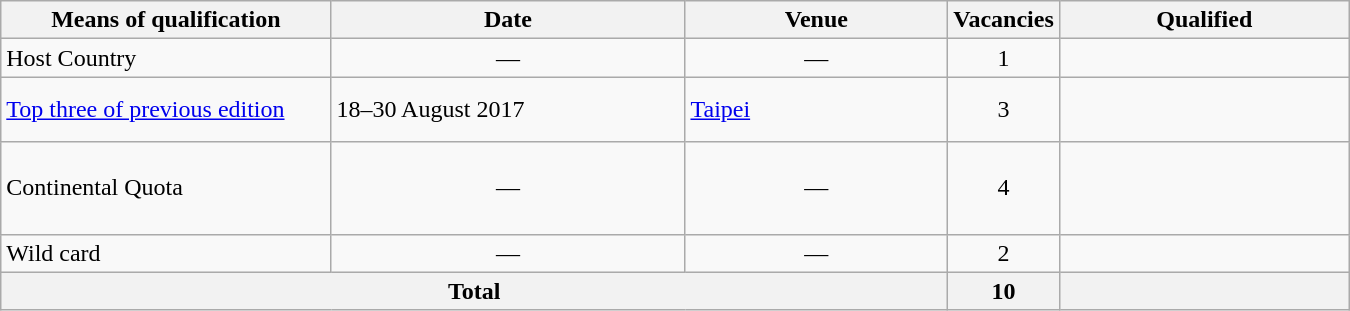<table class="wikitable" width=900>
<tr>
<th width=25%>Means of qualification</th>
<th width=27%>Date</th>
<th width=20%>Venue</th>
<th width=6%>Vacancies</th>
<th width=22%>Qualified</th>
</tr>
<tr>
<td>Host Country</td>
<td style="text-align:center;">—</td>
<td style="text-align:center;">—</td>
<td style="text-align:center;">1</td>
<td></td>
</tr>
<tr>
<td><a href='#'>Top three of previous edition</a></td>
<td>18–30 August 2017</td>
<td> <a href='#'>Taipei</a></td>
<td style="text-align:center;">3</td>
<td><br><br></td>
</tr>
<tr>
<td>Continental Quota</td>
<td style="text-align:center;">—</td>
<td style="text-align:center;">—</td>
<td style="text-align:center;">4</td>
<td><br><br><br></td>
</tr>
<tr>
<td>Wild card</td>
<td style="text-align:center;">—</td>
<td style="text-align:center;">—</td>
<td style="text-align:center;">2</td>
<td><br></td>
</tr>
<tr>
<th colspan="3">Total</th>
<th>10</th>
<th></th>
</tr>
</table>
